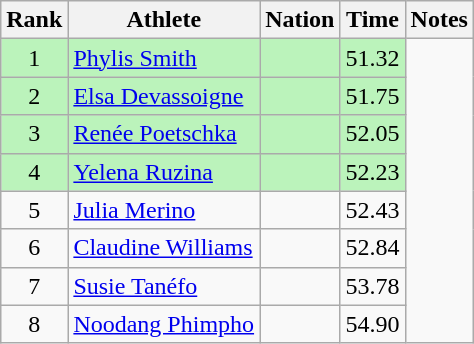<table class="wikitable sortable" style="text-align:center">
<tr>
<th>Rank</th>
<th>Athlete</th>
<th>Nation</th>
<th>Time</th>
<th>Notes</th>
</tr>
<tr style="background:#bbf3bb;">
<td>1</td>
<td align=left><a href='#'>Phylis Smith</a></td>
<td align=left></td>
<td>51.32</td>
</tr>
<tr style="background:#bbf3bb;">
<td>2</td>
<td align=left><a href='#'>Elsa Devassoigne</a></td>
<td align=left></td>
<td>51.75</td>
</tr>
<tr style="background:#bbf3bb;">
<td>3</td>
<td align=left><a href='#'>Renée Poetschka</a></td>
<td align=left></td>
<td>52.05</td>
</tr>
<tr style="background:#bbf3bb;">
<td>4</td>
<td align=left><a href='#'>Yelena Ruzina</a></td>
<td align=left></td>
<td>52.23</td>
</tr>
<tr>
<td>5</td>
<td align=left><a href='#'>Julia Merino</a></td>
<td align=left></td>
<td>52.43</td>
</tr>
<tr>
<td>6</td>
<td align=left><a href='#'>Claudine Williams</a></td>
<td align=left></td>
<td>52.84</td>
</tr>
<tr>
<td>7</td>
<td align=left><a href='#'>Susie Tanéfo</a></td>
<td align=left></td>
<td>53.78</td>
</tr>
<tr>
<td>8</td>
<td align=left><a href='#'>Noodang Phimpho</a></td>
<td align=left></td>
<td>54.90</td>
</tr>
</table>
